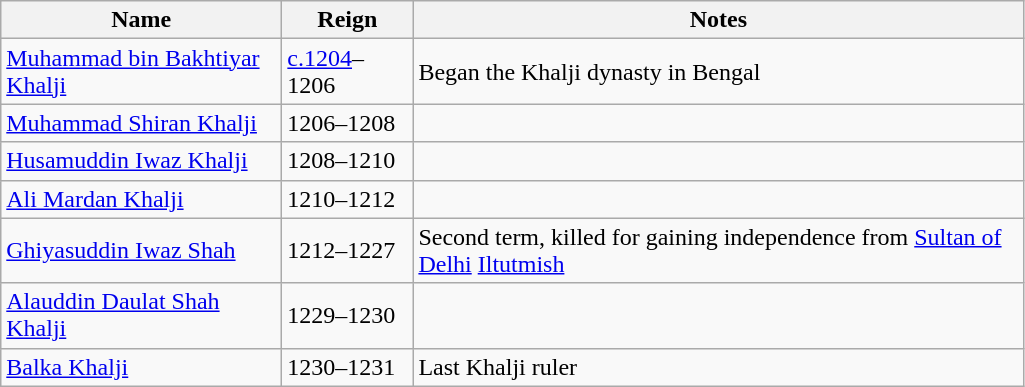<table class="wikitable">
<tr>
<th width="180">Name</th>
<th width="80">Reign</th>
<th width="400">Notes</th>
</tr>
<tr>
<td><a href='#'>Muhammad bin Bakhtiyar Khalji</a></td>
<td><a href='#'>c.1204</a>–1206</td>
<td>Began the Khalji dynasty in Bengal</td>
</tr>
<tr>
<td><a href='#'>Muhammad Shiran Khalji</a></td>
<td>1206–1208</td>
<td></td>
</tr>
<tr>
<td><a href='#'>Husamuddin Iwaz Khalji</a></td>
<td>1208–1210</td>
<td></td>
</tr>
<tr>
<td><a href='#'>Ali Mardan Khalji</a></td>
<td>1210–1212</td>
<td></td>
</tr>
<tr>
<td><a href='#'>Ghiyasuddin Iwaz Shah</a></td>
<td>1212–1227</td>
<td>Second term, killed for gaining independence from <a href='#'>Sultan of Delhi</a> <a href='#'>Iltutmish</a></td>
</tr>
<tr>
<td><a href='#'>Alauddin Daulat Shah Khalji</a></td>
<td>1229–1230</td>
<td></td>
</tr>
<tr>
<td><a href='#'>Balka Khalji</a></td>
<td>1230–1231</td>
<td>Last Khalji ruler</td>
</tr>
</table>
